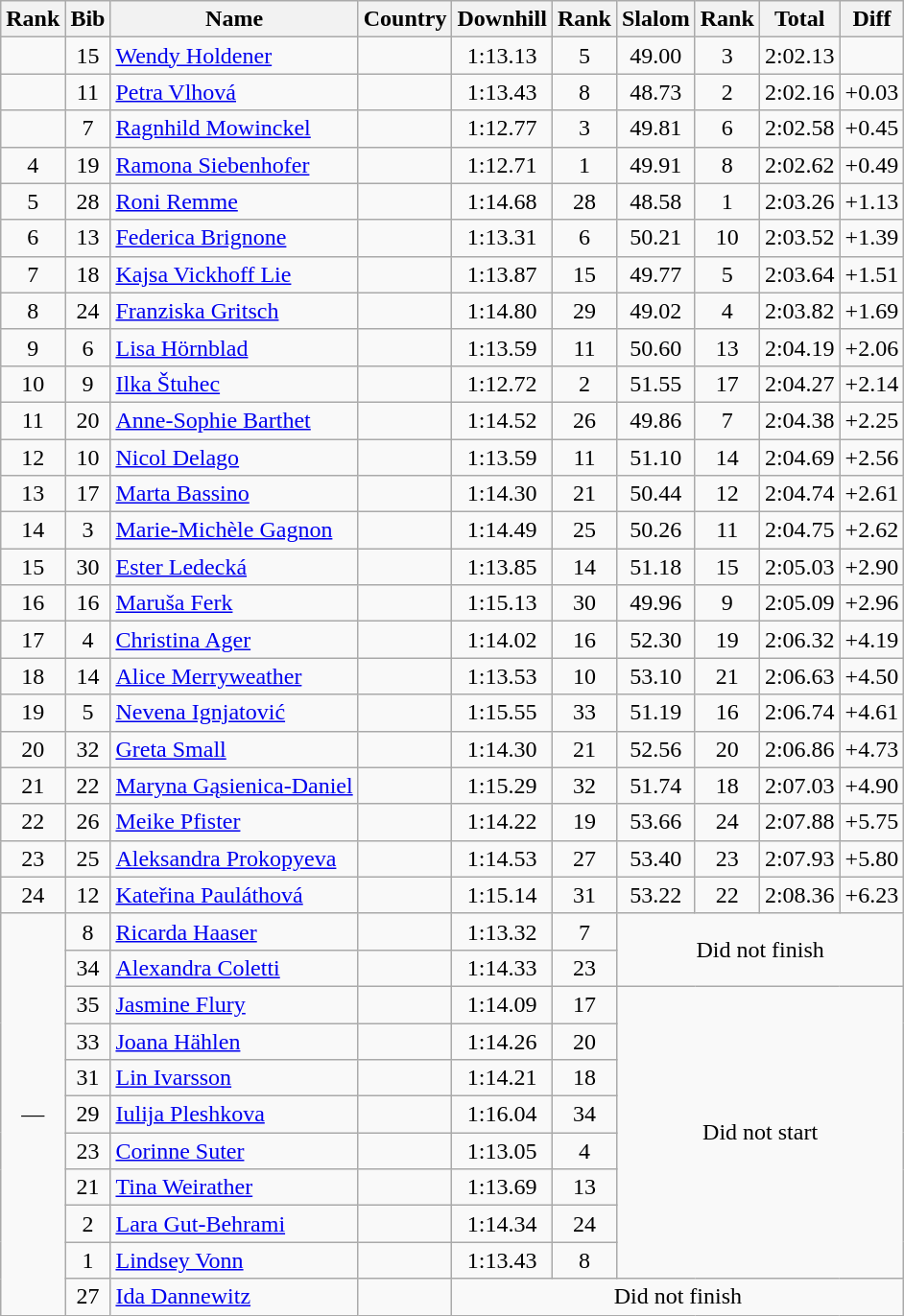<table class="wikitable sortable" style="text-align:center">
<tr>
<th>Rank</th>
<th>Bib</th>
<th>Name</th>
<th>Country</th>
<th>Downhill</th>
<th>Rank</th>
<th>Slalom</th>
<th>Rank</th>
<th>Total</th>
<th>Diff</th>
</tr>
<tr>
<td></td>
<td>15</td>
<td align=left><a href='#'>Wendy Holdener</a></td>
<td align=left></td>
<td>1:13.13</td>
<td>5</td>
<td>49.00</td>
<td>3</td>
<td>2:02.13</td>
<td></td>
</tr>
<tr>
<td></td>
<td>11</td>
<td align=left><a href='#'>Petra Vlhová</a></td>
<td align=left></td>
<td>1:13.43</td>
<td>8</td>
<td>48.73</td>
<td>2</td>
<td>2:02.16</td>
<td>+0.03</td>
</tr>
<tr>
<td></td>
<td>7</td>
<td align=left><a href='#'>Ragnhild Mowinckel</a></td>
<td align=left></td>
<td>1:12.77</td>
<td>3</td>
<td>49.81</td>
<td>6</td>
<td>2:02.58</td>
<td>+0.45</td>
</tr>
<tr>
<td>4</td>
<td>19</td>
<td align=left><a href='#'>Ramona Siebenhofer</a></td>
<td align=left></td>
<td>1:12.71</td>
<td>1</td>
<td>49.91</td>
<td>8</td>
<td>2:02.62</td>
<td>+0.49</td>
</tr>
<tr>
<td>5</td>
<td>28</td>
<td align=left><a href='#'>Roni Remme</a></td>
<td align=left></td>
<td>1:14.68</td>
<td>28</td>
<td>48.58</td>
<td>1</td>
<td>2:03.26</td>
<td>+1.13</td>
</tr>
<tr>
<td>6</td>
<td>13</td>
<td align=left><a href='#'>Federica Brignone</a></td>
<td align=left></td>
<td>1:13.31</td>
<td>6</td>
<td>50.21</td>
<td>10</td>
<td>2:03.52</td>
<td>+1.39</td>
</tr>
<tr>
<td>7</td>
<td>18</td>
<td align=left><a href='#'>Kajsa Vickhoff Lie</a></td>
<td align=left></td>
<td>1:13.87</td>
<td>15</td>
<td>49.77</td>
<td>5</td>
<td>2:03.64</td>
<td>+1.51</td>
</tr>
<tr>
<td>8</td>
<td>24</td>
<td align=left><a href='#'>Franziska Gritsch</a></td>
<td align=left></td>
<td>1:14.80</td>
<td>29</td>
<td>49.02</td>
<td>4</td>
<td>2:03.82</td>
<td>+1.69</td>
</tr>
<tr>
<td>9</td>
<td>6</td>
<td align=left><a href='#'>Lisa Hörnblad</a></td>
<td align=left></td>
<td>1:13.59</td>
<td>11</td>
<td>50.60</td>
<td>13</td>
<td>2:04.19</td>
<td>+2.06</td>
</tr>
<tr>
<td>10</td>
<td>9</td>
<td align=left><a href='#'>Ilka Štuhec</a></td>
<td align=left></td>
<td>1:12.72</td>
<td>2</td>
<td>51.55</td>
<td>17</td>
<td>2:04.27</td>
<td>+2.14</td>
</tr>
<tr>
<td>11</td>
<td>20</td>
<td align=left><a href='#'>Anne-Sophie Barthet</a></td>
<td align=left></td>
<td>1:14.52</td>
<td>26</td>
<td>49.86</td>
<td>7</td>
<td>2:04.38</td>
<td>+2.25</td>
</tr>
<tr>
<td>12</td>
<td>10</td>
<td align=left><a href='#'>Nicol Delago</a></td>
<td align=left></td>
<td>1:13.59</td>
<td>11</td>
<td>51.10</td>
<td>14</td>
<td>2:04.69</td>
<td>+2.56</td>
</tr>
<tr>
<td>13</td>
<td>17</td>
<td align=left><a href='#'>Marta Bassino</a></td>
<td align=left></td>
<td>1:14.30</td>
<td>21</td>
<td>50.44</td>
<td>12</td>
<td>2:04.74</td>
<td>+2.61</td>
</tr>
<tr>
<td>14</td>
<td>3</td>
<td align=left><a href='#'>Marie-Michèle Gagnon</a></td>
<td align=left></td>
<td>1:14.49</td>
<td>25</td>
<td>50.26</td>
<td>11</td>
<td>2:04.75</td>
<td>+2.62</td>
</tr>
<tr>
<td>15</td>
<td>30</td>
<td align=left><a href='#'>Ester Ledecká</a></td>
<td align=left></td>
<td>1:13.85</td>
<td>14</td>
<td>51.18</td>
<td>15</td>
<td>2:05.03</td>
<td>+2.90</td>
</tr>
<tr>
<td>16</td>
<td>16</td>
<td align=left><a href='#'>Maruša Ferk</a></td>
<td align=left></td>
<td>1:15.13</td>
<td>30</td>
<td>49.96</td>
<td>9</td>
<td>2:05.09</td>
<td>+2.96</td>
</tr>
<tr>
<td>17</td>
<td>4</td>
<td align=left><a href='#'>Christina Ager</a></td>
<td align=left></td>
<td>1:14.02</td>
<td>16</td>
<td>52.30</td>
<td>19</td>
<td>2:06.32</td>
<td>+4.19</td>
</tr>
<tr>
<td>18</td>
<td>14</td>
<td align=left><a href='#'>Alice Merryweather</a></td>
<td align=left></td>
<td>1:13.53</td>
<td>10</td>
<td>53.10</td>
<td>21</td>
<td>2:06.63</td>
<td>+4.50</td>
</tr>
<tr>
<td>19</td>
<td>5</td>
<td align=left><a href='#'>Nevena Ignjatović</a></td>
<td align=left></td>
<td>1:15.55</td>
<td>33</td>
<td>51.19</td>
<td>16</td>
<td>2:06.74</td>
<td>+4.61</td>
</tr>
<tr>
<td>20</td>
<td>32</td>
<td align=left><a href='#'>Greta Small</a></td>
<td align=left></td>
<td>1:14.30</td>
<td>21</td>
<td>52.56</td>
<td>20</td>
<td>2:06.86</td>
<td>+4.73</td>
</tr>
<tr>
<td>21</td>
<td>22</td>
<td align=left><a href='#'>Maryna Gąsienica-Daniel</a></td>
<td align=left></td>
<td>1:15.29</td>
<td>32</td>
<td>51.74</td>
<td>18</td>
<td>2:07.03</td>
<td>+4.90</td>
</tr>
<tr>
<td>22</td>
<td>26</td>
<td align=left><a href='#'>Meike Pfister</a></td>
<td align=left></td>
<td>1:14.22</td>
<td>19</td>
<td>53.66</td>
<td>24</td>
<td>2:07.88</td>
<td>+5.75</td>
</tr>
<tr>
<td>23</td>
<td>25</td>
<td align=left><a href='#'>Aleksandra Prokopyeva</a></td>
<td align=left></td>
<td>1:14.53</td>
<td>27</td>
<td>53.40</td>
<td>23</td>
<td>2:07.93</td>
<td>+5.80</td>
</tr>
<tr>
<td>24</td>
<td>12</td>
<td align=left><a href='#'>Kateřina Pauláthová</a></td>
<td align=left></td>
<td>1:15.14</td>
<td>31</td>
<td>53.22</td>
<td>22</td>
<td>2:08.36</td>
<td>+6.23</td>
</tr>
<tr>
<td rowspan=11>—</td>
<td>8</td>
<td align=left><a href='#'>Ricarda Haaser</a></td>
<td align=left></td>
<td>1:13.32</td>
<td>7</td>
<td rowspan=2 colspan=4>Did not finish</td>
</tr>
<tr>
<td>34</td>
<td align=left><a href='#'>Alexandra Coletti</a></td>
<td align=left></td>
<td>1:14.33</td>
<td>23</td>
</tr>
<tr>
<td>35</td>
<td align=left><a href='#'>Jasmine Flury</a></td>
<td align=left></td>
<td>1:14.09</td>
<td>17</td>
<td rowspan=8 colspan=4>Did not start</td>
</tr>
<tr>
<td>33</td>
<td align=left><a href='#'>Joana Hählen</a></td>
<td align=left></td>
<td>1:14.26</td>
<td>20</td>
</tr>
<tr>
<td>31</td>
<td align=left><a href='#'>Lin Ivarsson</a></td>
<td align=left></td>
<td>1:14.21</td>
<td>18</td>
</tr>
<tr>
<td>29</td>
<td align=left><a href='#'>Iulija Pleshkova</a></td>
<td align=left></td>
<td>1:16.04</td>
<td>34</td>
</tr>
<tr>
<td>23</td>
<td align=left><a href='#'>Corinne Suter</a></td>
<td align=left></td>
<td>1:13.05</td>
<td>4</td>
</tr>
<tr>
<td>21</td>
<td align=left><a href='#'>Tina Weirather</a></td>
<td align=left></td>
<td>1:13.69</td>
<td>13</td>
</tr>
<tr>
<td>2</td>
<td align=left><a href='#'>Lara Gut-Behrami</a></td>
<td align=left></td>
<td>1:14.34</td>
<td>24</td>
</tr>
<tr>
<td>1</td>
<td align=left><a href='#'>Lindsey Vonn</a></td>
<td align=left></td>
<td>1:13.43</td>
<td>8</td>
</tr>
<tr>
<td>27</td>
<td align=left><a href='#'>Ida Dannewitz</a></td>
<td align=left></td>
<td colspan=6>Did not finish</td>
</tr>
</table>
